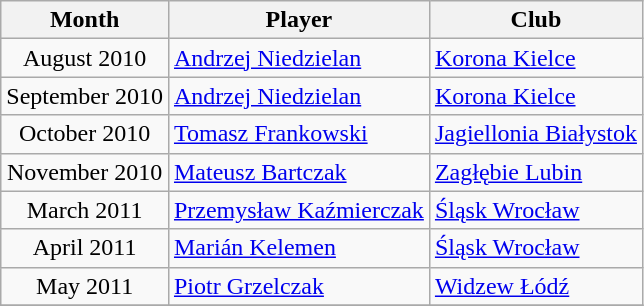<table class="wikitable" style="text-align:center">
<tr>
<th>Month</th>
<th>Player</th>
<th>Club</th>
</tr>
<tr>
<td>August 2010</td>
<td style="text-align:left"> <a href='#'>Andrzej Niedzielan</a></td>
<td style="text-align:left"><a href='#'>Korona Kielce</a></td>
</tr>
<tr>
<td>September 2010</td>
<td style="text-align:left"> <a href='#'>Andrzej Niedzielan</a></td>
<td style="text-align:left"><a href='#'>Korona Kielce</a></td>
</tr>
<tr>
<td>October 2010</td>
<td style="text-align:left"> <a href='#'>Tomasz Frankowski</a></td>
<td style="text-align:left"><a href='#'>Jagiellonia Białystok</a></td>
</tr>
<tr>
<td>November 2010</td>
<td style="text-align:left"> <a href='#'>Mateusz Bartczak</a></td>
<td style="text-align:left"><a href='#'>Zagłębie Lubin</a></td>
</tr>
<tr>
<td>March 2011</td>
<td style="text-align:left"> <a href='#'>Przemysław Kaźmierczak</a></td>
<td style="text-align:left"><a href='#'>Śląsk Wrocław</a></td>
</tr>
<tr>
<td>April 2011</td>
<td style="text-align:left"> <a href='#'>Marián Kelemen</a></td>
<td style="text-align:left"><a href='#'>Śląsk Wrocław</a></td>
</tr>
<tr>
<td>May 2011</td>
<td style="text-align:left"> <a href='#'>Piotr Grzelczak</a></td>
<td style="text-align:left"><a href='#'>Widzew Łódź</a></td>
</tr>
<tr>
</tr>
</table>
